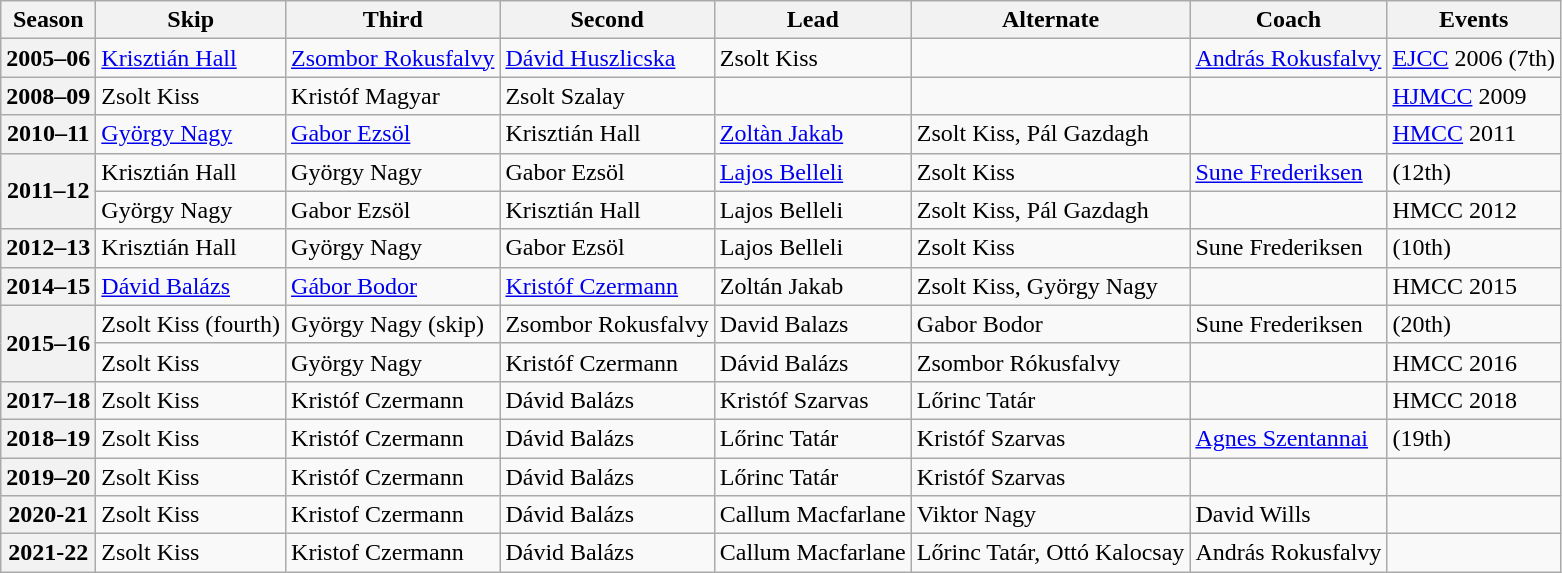<table class="wikitable">
<tr>
<th scope="col">Season</th>
<th scope="col">Skip</th>
<th scope="col">Third</th>
<th scope="col">Second</th>
<th scope="col">Lead</th>
<th scope="col">Alternate</th>
<th scope="col">Coach</th>
<th scope="col">Events</th>
</tr>
<tr>
<th scope="row">2005–06</th>
<td><a href='#'>Krisztián Hall</a></td>
<td><a href='#'>Zsombor Rokusfalvy</a></td>
<td><a href='#'>Dávid Huszlicska</a></td>
<td>Zsolt Kiss</td>
<td></td>
<td><a href='#'>András Rokusfalvy</a></td>
<td><a href='#'>EJCC</a> 2006 (7th)</td>
</tr>
<tr>
<th scope="row">2008–09</th>
<td>Zsolt Kiss</td>
<td>Kristóf Magyar</td>
<td>Zsolt Szalay</td>
<td></td>
<td></td>
<td></td>
<td><a href='#'>HJMCC</a> 2009 </td>
</tr>
<tr>
<th scope="row">2010–11</th>
<td><a href='#'>György Nagy</a></td>
<td><a href='#'>Gabor Ezsöl</a></td>
<td>Krisztián Hall</td>
<td><a href='#'>Zoltàn Jakab</a></td>
<td>Zsolt Kiss, Pál Gazdagh</td>
<td></td>
<td><a href='#'>HMCC</a> 2011 </td>
</tr>
<tr>
<th scope="row" rowspan=2>2011–12</th>
<td>Krisztián Hall</td>
<td>György Nagy</td>
<td>Gabor Ezsöl</td>
<td><a href='#'>Lajos Belleli</a></td>
<td>Zsolt Kiss</td>
<td><a href='#'>Sune Frederiksen</a></td>
<td> (12th)</td>
</tr>
<tr>
<td>György Nagy</td>
<td>Gabor Ezsöl</td>
<td>Krisztián Hall</td>
<td>Lajos Belleli</td>
<td>Zsolt Kiss, Pál Gazdagh</td>
<td></td>
<td>HMCC 2012 </td>
</tr>
<tr>
<th scope="row">2012–13</th>
<td>Krisztián Hall</td>
<td>György Nagy</td>
<td>Gabor Ezsöl</td>
<td>Lajos Belleli</td>
<td>Zsolt Kiss</td>
<td>Sune Frederiksen</td>
<td> (10th)</td>
</tr>
<tr>
<th scope="row">2014–15</th>
<td><a href='#'>Dávid Balázs</a></td>
<td><a href='#'>Gábor Bodor</a></td>
<td><a href='#'>Kristóf Czermann</a></td>
<td>Zoltán Jakab</td>
<td>Zsolt Kiss, György Nagy</td>
<td></td>
<td>HMCC 2015 </td>
</tr>
<tr>
<th scope="row" rowspan=2>2015–16</th>
<td>Zsolt Kiss (fourth)</td>
<td>György Nagy (skip)</td>
<td>Zsombor Rokusfalvy</td>
<td>David Balazs</td>
<td>Gabor Bodor</td>
<td>Sune Frederiksen</td>
<td> (20th)</td>
</tr>
<tr>
<td>Zsolt Kiss</td>
<td>György Nagy</td>
<td>Kristóf Czermann</td>
<td>Dávid Balázs</td>
<td>Zsombor Rókusfalvy</td>
<td></td>
<td>HMCC 2016 </td>
</tr>
<tr>
<th scope="row">2017–18</th>
<td>Zsolt Kiss</td>
<td>Kristóf Czermann</td>
<td>Dávid Balázs</td>
<td>Kristóf Szarvas</td>
<td>Lőrinc Tatár</td>
<td></td>
<td>HMCC 2018 </td>
</tr>
<tr>
<th scope="row">2018–19</th>
<td>Zsolt Kiss</td>
<td>Kristóf Czermann</td>
<td>Dávid Balázs</td>
<td>Lőrinc Tatár</td>
<td>Kristóf Szarvas</td>
<td><a href='#'>Agnes Szentannai</a></td>
<td> (19th)</td>
</tr>
<tr>
<th scope="row">2019–20</th>
<td>Zsolt Kiss</td>
<td>Kristóf Czermann</td>
<td>Dávid Balázs</td>
<td>Lőrinc Tatár</td>
<td>Kristóf Szarvas</td>
<td></td>
<td></td>
</tr>
<tr>
<th>2020-21</th>
<td>Zsolt Kiss</td>
<td>Kristof Czermann</td>
<td>Dávid Balázs</td>
<td>Callum Macfarlane</td>
<td>Viktor Nagy</td>
<td>David Wills</td>
<td></td>
</tr>
<tr>
<th>2021-22</th>
<td>Zsolt Kiss</td>
<td>Kristof Czermann</td>
<td>Dávid Balázs</td>
<td>Callum Macfarlane</td>
<td>Lőrinc Tatár, Ottó Kalocsay</td>
<td>András Rokusfalvy</td>
<td></td>
</tr>
</table>
